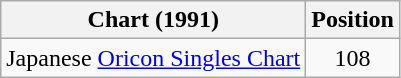<table class="wikitable">
<tr>
<th>Chart (1991)</th>
<th>Position</th>
</tr>
<tr>
<td>Japanese <a href='#'>Oricon Singles Chart</a></td>
<td align="center">108</td>
</tr>
</table>
